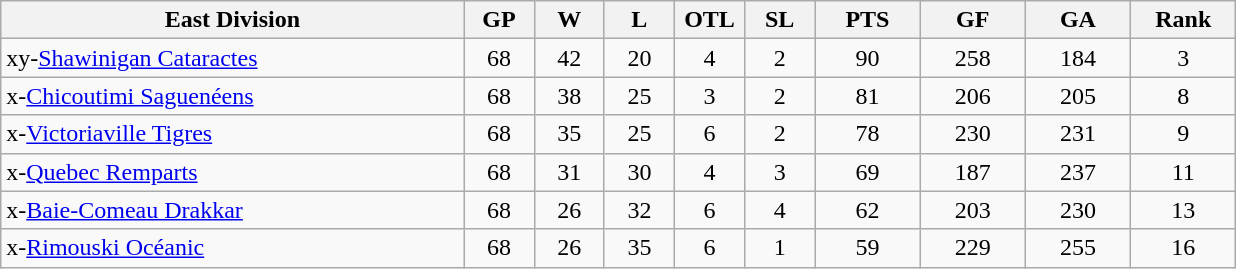<table class="wikitable" style="text-align:center">
<tr>
<th bgcolor="#DDDDFF" width="33%">East Division</th>
<th bgcolor="#DDDDFF" width="5%">GP</th>
<th bgcolor="#DDDDFF" width="5%">W</th>
<th bgcolor="#DDDDFF" width="5%">L</th>
<th bgcolor="#DDDDFF" width="5%">OTL</th>
<th bgcolor="#DDDDFF" width="5%">SL</th>
<th bgcolor="#DDDDFF" width="7.5%">PTS</th>
<th bgcolor="#DDDDFF" width="7.5%">GF</th>
<th bgcolor="#DDDDFF" width="7.5%">GA</th>
<th bgcolor="#DDDDFF" width="7.5%">Rank</th>
</tr>
<tr>
<td align=left>xy-<a href='#'>Shawinigan Cataractes</a></td>
<td>68</td>
<td>42</td>
<td>20</td>
<td>4</td>
<td>2</td>
<td>90</td>
<td>258</td>
<td>184</td>
<td>3</td>
</tr>
<tr>
<td align=left>x-<a href='#'>Chicoutimi Saguenéens</a></td>
<td>68</td>
<td>38</td>
<td>25</td>
<td>3</td>
<td>2</td>
<td>81</td>
<td>206</td>
<td>205</td>
<td>8</td>
</tr>
<tr>
<td align=left>x-<a href='#'>Victoriaville Tigres</a></td>
<td>68</td>
<td>35</td>
<td>25</td>
<td>6</td>
<td>2</td>
<td>78</td>
<td>230</td>
<td>231</td>
<td>9</td>
</tr>
<tr>
<td align=left>x-<a href='#'>Quebec Remparts</a></td>
<td>68</td>
<td>31</td>
<td>30</td>
<td>4</td>
<td>3</td>
<td>69</td>
<td>187</td>
<td>237</td>
<td>11</td>
</tr>
<tr>
<td align=left>x-<a href='#'>Baie-Comeau Drakkar</a></td>
<td>68</td>
<td>26</td>
<td>32</td>
<td>6</td>
<td>4</td>
<td>62</td>
<td>203</td>
<td>230</td>
<td>13</td>
</tr>
<tr>
<td align=left>x-<a href='#'>Rimouski Océanic</a></td>
<td>68</td>
<td>26</td>
<td>35</td>
<td>6</td>
<td>1</td>
<td>59</td>
<td>229</td>
<td>255</td>
<td>16</td>
</tr>
</table>
